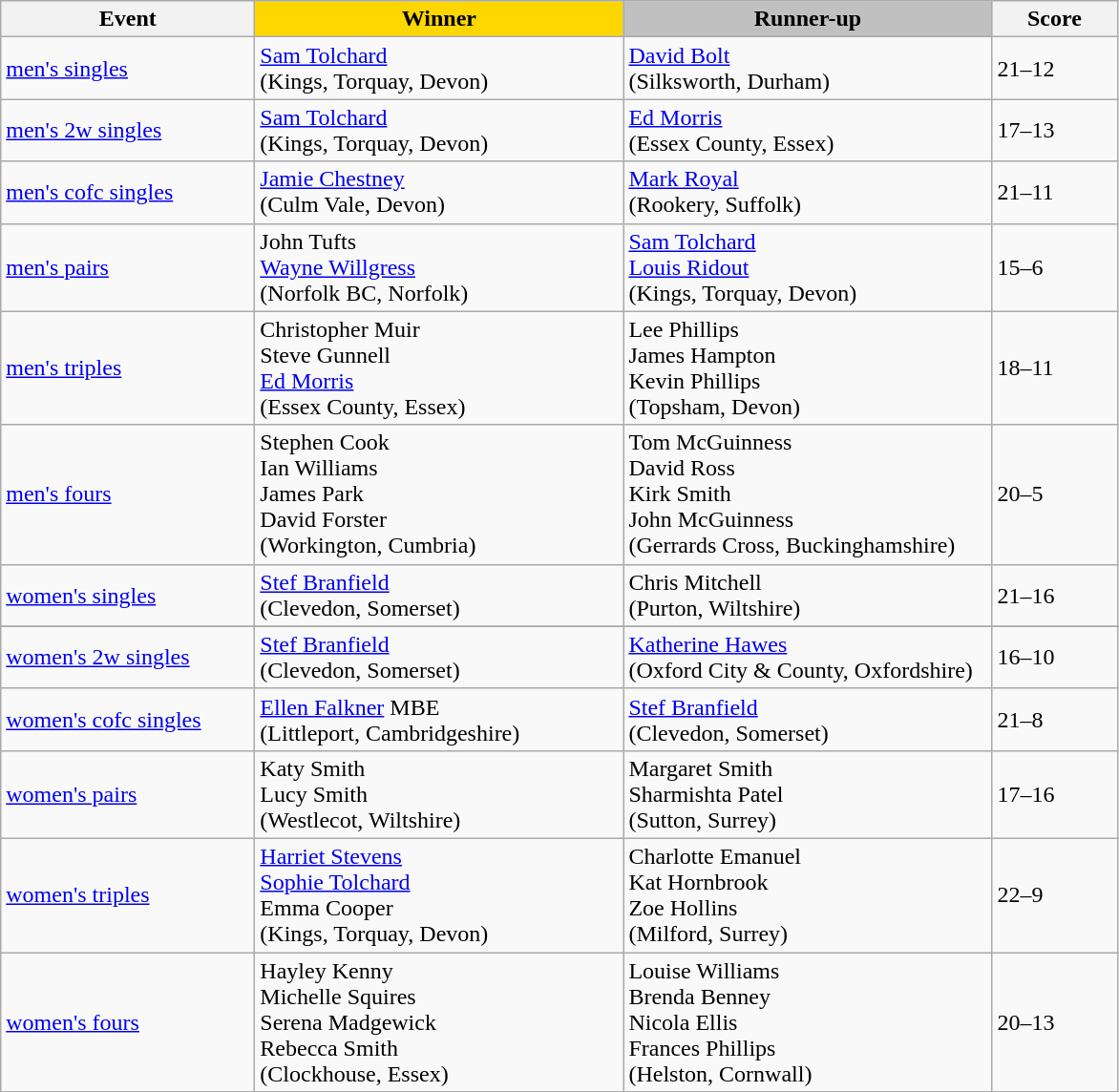<table class="wikitable" style="font-size: 100%">
<tr>
<th width=170>Event</th>
<th width=250 style="background-color: gold;">Winner</th>
<th width=250 style="background-color: silver;">Runner-up</th>
<th width=80>Score</th>
</tr>
<tr>
<td><a href='#'>men's singles</a></td>
<td><a href='#'>Sam Tolchard</a><br>(Kings, Torquay, Devon)</td>
<td><a href='#'>David Bolt</a><br>(Silksworth, Durham)</td>
<td>21–12</td>
</tr>
<tr>
<td><a href='#'>men's 2w singles</a></td>
<td><a href='#'>Sam Tolchard</a><br>(Kings, Torquay, Devon)</td>
<td><a href='#'>Ed Morris</a><br>(Essex County, Essex)</td>
<td>17–13</td>
</tr>
<tr>
<td><a href='#'>men's cofc singles</a></td>
<td><a href='#'>Jamie Chestney</a><br> (Culm Vale, Devon)</td>
<td><a href='#'>Mark Royal</a><br> (Rookery, Suffolk)</td>
<td>21–11</td>
</tr>
<tr>
<td><a href='#'>men's pairs</a></td>
<td>John Tufts <br><a href='#'>Wayne Willgress</a><br>(Norfolk BC, Norfolk)</td>
<td><a href='#'>Sam Tolchard</a> <br> <a href='#'>Louis Ridout</a><br>(Kings, Torquay, Devon)</td>
<td>15–6</td>
</tr>
<tr>
<td><a href='#'>men's triples</a></td>
<td>Christopher Muir<br>Steve Gunnell<br><a href='#'>Ed Morris</a><br>(Essex County, Essex)</td>
<td>Lee Phillips<br>James Hampton<br>Kevin Phillips<br>(Topsham, Devon)</td>
<td>18–11</td>
</tr>
<tr>
<td><a href='#'>men's fours</a></td>
<td>Stephen Cook<br> Ian Williams<br> James Park<br> David Forster<br>(Workington, Cumbria)</td>
<td>Tom McGuinness<br> David Ross<br> Kirk Smith<br> John McGuinness<br>(Gerrards Cross, Buckinghamshire)</td>
<td>20–5</td>
</tr>
<tr>
<td><a href='#'>women's singles</a></td>
<td><a href='#'>Stef Branfield</a><br>(Clevedon, Somerset)</td>
<td>Chris Mitchell<br>(Purton, Wiltshire)</td>
<td>21–16</td>
</tr>
<tr>
</tr>
<tr>
<td><a href='#'>women's 2w singles</a></td>
<td><a href='#'>Stef Branfield</a><br>(Clevedon, Somerset)</td>
<td><a href='#'>Katherine Hawes</a><br> (Oxford City & County, Oxfordshire)</td>
<td>16–10</td>
</tr>
<tr>
<td><a href='#'>women's cofc singles</a></td>
<td><a href='#'>Ellen Falkner</a> MBE<br>(Littleport, Cambridgeshire)</td>
<td><a href='#'>Stef Branfield</a> <br>(Clevedon, Somerset)</td>
<td>21–8</td>
</tr>
<tr>
<td><a href='#'>women's pairs</a></td>
<td>Katy Smith <br> Lucy Smith<br>(Westlecot, Wiltshire)</td>
<td>Margaret Smith <br>Sharmishta Patel <br>(Sutton, Surrey)</td>
<td>17–16</td>
</tr>
<tr>
<td><a href='#'>women's triples</a></td>
<td><a href='#'>Harriet Stevens</a><br><a href='#'>Sophie Tolchard</a><br> Emma Cooper<br>(Kings, Torquay, Devon)</td>
<td>Charlotte Emanuel<br> Kat Hornbrook<br> Zoe Hollins<br>(Milford, Surrey)</td>
<td>22–9</td>
</tr>
<tr>
<td><a href='#'>women's fours</a></td>
<td>Hayley Kenny<br>Michelle Squires<br>Serena Madgewick <br>Rebecca Smith<br>(Clockhouse, Essex)</td>
<td>Louise Williams<br> Brenda Benney<br>Nicola Ellis<br> Frances Phillips<br>(Helston, Cornwall)</td>
<td>20–13</td>
</tr>
</table>
